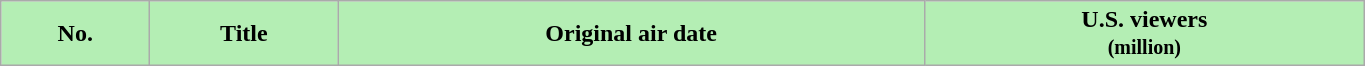<table class="wikitable plainrowheaders" style="width:72%;">
<tr>
<th style="background-color: #B4EEB4; color: #000000;">No.</th>
<th style="background-color: #B4EEB4; color: #000000;">Title</th>
<th style="background-color: #B4EEB4; color: #000000;">Original air date</th>
<th style="background-color: #B4EEB4; color: #000000;">U.S. viewers<br><small>(million)</small><br>








</th>
</tr>
</table>
